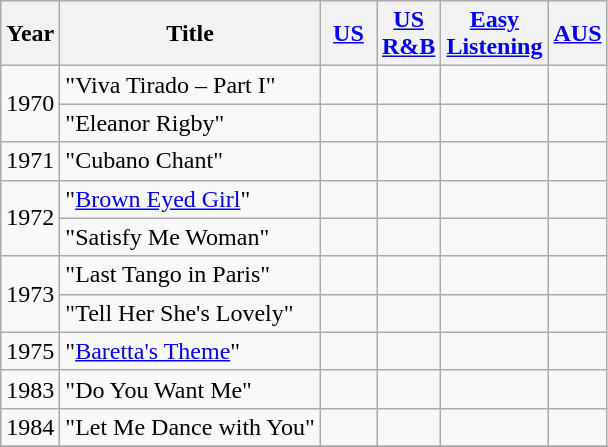<table class=wikitable>
<tr>
<th>Year</th>
<th>Title</th>
<th width="30"><a href='#'>US</a></th>
<th width="30"><a href='#'>US<br>R&B</a></th>
<th width="30"><a href='#'>Easy Listening</a></th>
<th width="30"><a href='#'>AUS</a></th>
</tr>
<tr>
<td rowspan="2">1970</td>
<td>"Viva Tirado – Part I"</td>
<td></td>
<td></td>
<td></td>
<td></td>
</tr>
<tr>
<td>"Eleanor Rigby"</td>
<td></td>
<td></td>
<td></td>
<td></td>
</tr>
<tr>
<td rowspan="1">1971</td>
<td>"Cubano Chant"</td>
<td></td>
<td></td>
<td></td>
<td></td>
</tr>
<tr>
<td rowspan="2">1972</td>
<td>"<a href='#'>Brown Eyed Girl</a>"</td>
<td></td>
<td></td>
<td></td>
<td></td>
</tr>
<tr>
<td>"Satisfy Me Woman"</td>
<td></td>
<td></td>
<td></td>
<td></td>
</tr>
<tr>
<td rowspan="2">1973</td>
<td>"Last Tango in Paris"</td>
<td></td>
<td></td>
<td></td>
<td></td>
</tr>
<tr>
<td>"Tell Her She's Lovely"</td>
<td></td>
<td></td>
<td></td>
<td></td>
</tr>
<tr>
<td rowspan="1">1975</td>
<td>"<a href='#'>Baretta's Theme</a>"</td>
<td></td>
<td></td>
<td></td>
<td></td>
</tr>
<tr>
<td rowspan="1">1983</td>
<td>"Do You Want Me"</td>
<td></td>
<td></td>
<td></td>
<td></td>
</tr>
<tr>
<td rowspan="1">1984</td>
<td>"Let Me Dance with You"</td>
<td></td>
<td></td>
<td></td>
<td></td>
</tr>
<tr>
</tr>
</table>
